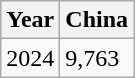<table class="wikitable">
<tr>
<th>Year</th>
<th>China</th>
</tr>
<tr>
<td>2024</td>
<td>9,763</td>
</tr>
</table>
